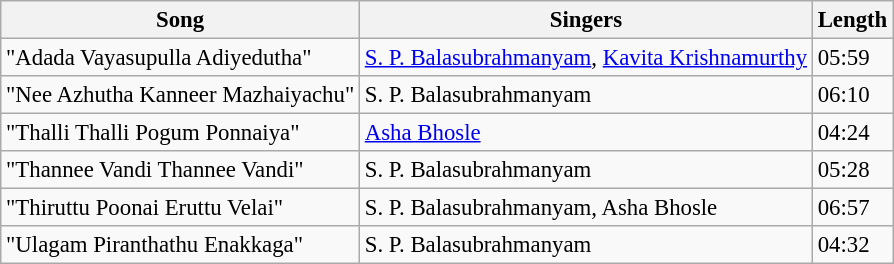<table class="wikitable" style="font-size:95%;">
<tr>
<th>Song</th>
<th>Singers</th>
<th>Length</th>
</tr>
<tr>
<td>"Adada Vayasupulla Adiyedutha"</td>
<td><a href='#'>S. P. Balasubrahmanyam</a>, <a href='#'>Kavita Krishnamurthy</a></td>
<td>05:59</td>
</tr>
<tr>
<td>"Nee Azhutha Kanneer Mazhaiyachu"</td>
<td>S. P. Balasubrahmanyam</td>
<td>06:10</td>
</tr>
<tr>
<td>"Thalli Thalli Pogum Ponnaiya"</td>
<td><a href='#'>Asha Bhosle</a></td>
<td>04:24</td>
</tr>
<tr>
<td>"Thannee Vandi Thannee Vandi"</td>
<td>S. P. Balasubrahmanyam</td>
<td>05:28</td>
</tr>
<tr>
<td>"Thiruttu Poonai Eruttu Velai"</td>
<td>S. P. Balasubrahmanyam, Asha Bhosle</td>
<td>06:57</td>
</tr>
<tr>
<td>"Ulagam Piranthathu Enakkaga"</td>
<td>S. P. Balasubrahmanyam</td>
<td>04:32</td>
</tr>
</table>
